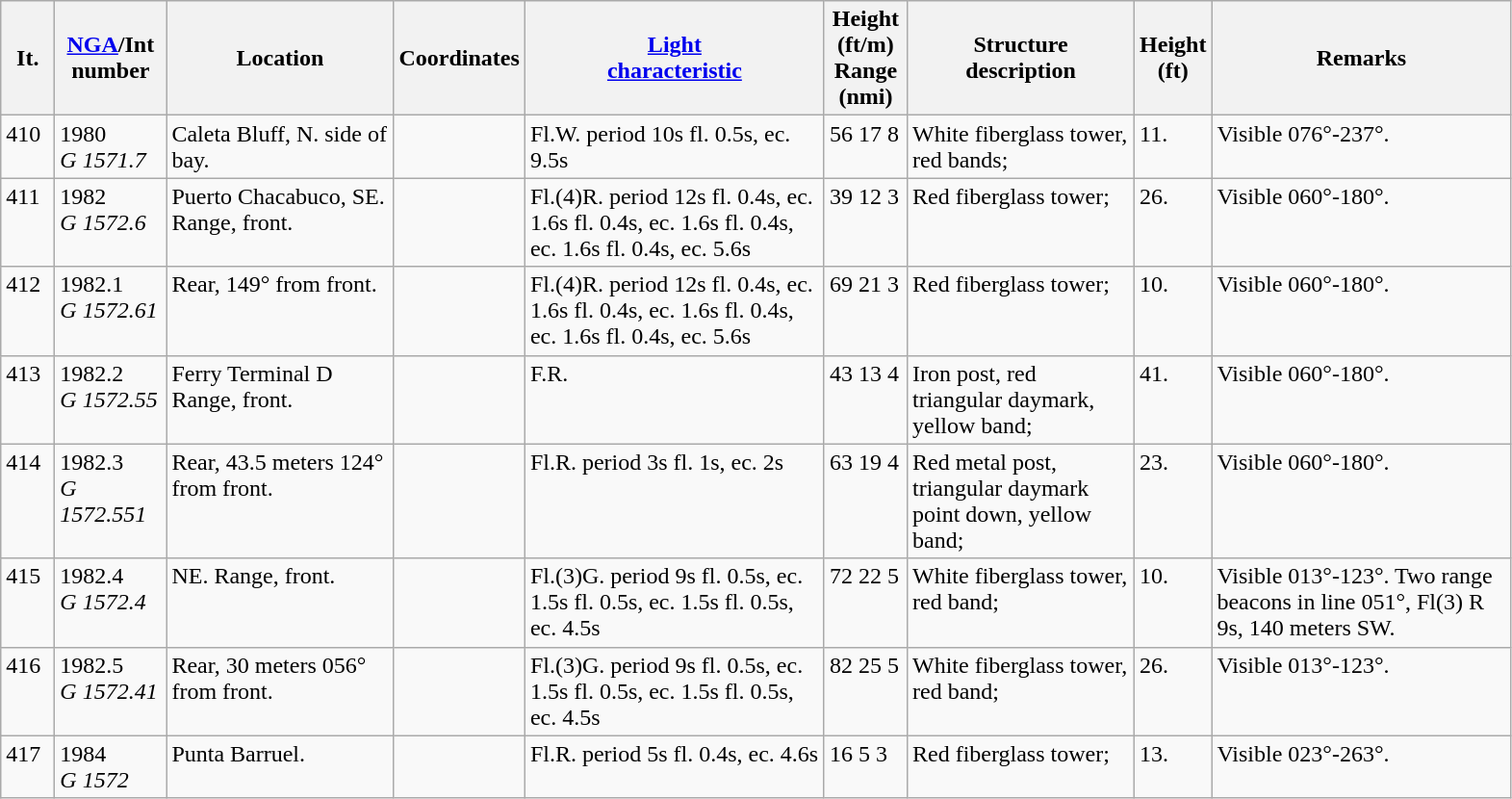<table class="wikitable">
<tr>
<th width="30">It.</th>
<th width="70"><a href='#'>NGA</a>/Int<br>number</th>
<th width="150">Location</th>
<th width="80">Coordinates</th>
<th width="200"><a href='#'>Light<br>characteristic</a></th>
<th width="50">Height (ft/m)<br>Range (nmi)</th>
<th width="150">Structure<br>description</th>
<th width="30">Height (ft)</th>
<th width="200">Remarks</th>
</tr>
<tr valign="top">
<td>410</td>
<td>1980<br><em>G 1571.7</em></td>
<td>Caleta Bluff, N. side of bay.</td>
<td></td>
<td>Fl.W. period 10s fl. 0.5s, ec. 9.5s</td>
<td>56 17 8</td>
<td>White fiberglass tower, red  bands;</td>
<td>11.</td>
<td>Visible 076°-237°.</td>
</tr>
<tr valign="top">
<td>411</td>
<td>1982<br><em>G 1572.6</em></td>
<td>Puerto Chacabuco, SE.  Range, front.</td>
<td></td>
<td>Fl.(4)R. period 12s fl. 0.4s, ec. 1.6s fl. 0.4s, ec. 1.6s fl. 0.4s, ec. 1.6s fl. 0.4s, ec. 5.6s</td>
<td>39 12 3</td>
<td>Red fiberglass tower;</td>
<td>26.</td>
<td>Visible 060°-180°.</td>
</tr>
<tr valign="top">
<td>412</td>
<td>1982.1<br><em>G 1572.61</em></td>
<td>Rear, 149° from front.</td>
<td></td>
<td>Fl.(4)R. period 12s fl. 0.4s, ec. 1.6s fl. 0.4s, ec. 1.6s fl. 0.4s, ec. 1.6s fl. 0.4s, ec. 5.6s</td>
<td>69 21 3</td>
<td>Red fiberglass tower;</td>
<td>10.</td>
<td>Visible 060°-180°.</td>
</tr>
<tr valign="top">
<td>413</td>
<td>1982.2<br><em>G 1572.55</em></td>
<td>Ferry Terminal D Range,  front.</td>
<td></td>
<td>F.R.</td>
<td>43 13 4</td>
<td>Iron post, red triangular  daymark, yellow band;</td>
<td>41.</td>
<td>Visible 060°-180°.</td>
</tr>
<tr valign="top">
<td>414</td>
<td>1982.3<br><em>G 1572.551</em></td>
<td>Rear, 43.5 meters 124° from  front.</td>
<td></td>
<td>Fl.R. period 3s fl. 1s, ec. 2s</td>
<td>63 19 4</td>
<td>Red metal post, triangular  daymark point down, yellow  band;</td>
<td>23.</td>
<td>Visible 060°-180°.</td>
</tr>
<tr valign="top">
<td>415</td>
<td>1982.4<br><em>G 1572.4</em></td>
<td>NE. Range, front.</td>
<td></td>
<td>Fl.(3)G. period 9s fl. 0.5s, ec. 1.5s fl. 0.5s, ec. 1.5s fl. 0.5s, ec. 4.5s</td>
<td>72 22 5</td>
<td>White fiberglass tower, red band;</td>
<td>10.</td>
<td>Visible 013°-123°. Two range beacons in line  051°, Fl(3) R 9s, 140  meters SW.</td>
</tr>
<tr valign="top">
<td>416</td>
<td>1982.5<br><em>G 1572.41</em></td>
<td>Rear, 30 meters 056° from  front.</td>
<td></td>
<td>Fl.(3)G. period 9s fl. 0.5s, ec. 1.5s fl. 0.5s, ec. 1.5s fl. 0.5s, ec. 4.5s</td>
<td>82 25 5</td>
<td>White fiberglass tower, red band;</td>
<td>26.</td>
<td>Visible 013°-123°.</td>
</tr>
<tr valign="top">
<td>417</td>
<td>1984<br><em>G 1572</em></td>
<td>Punta Barruel.</td>
<td></td>
<td>Fl.R. period 5s fl. 0.4s, ec. 4.6s</td>
<td>16 5 3</td>
<td>Red fiberglass tower;</td>
<td>13.</td>
<td>Visible 023°-263°.</td>
</tr>
</table>
